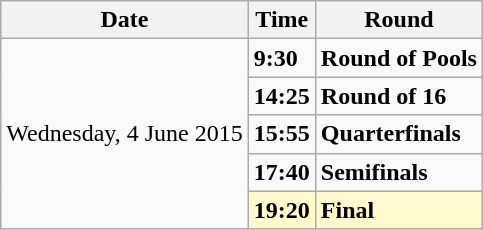<table class="wikitable">
<tr>
<th>Date</th>
<th>Time</th>
<th>Round</th>
</tr>
<tr>
<td rowspan="5">Wednesday, 4 June 2015</td>
<td><strong>9:30</strong></td>
<td><strong>Round of Pools</strong></td>
</tr>
<tr>
<td><strong>14:25</strong></td>
<td><strong>Round of 16</strong></td>
</tr>
<tr>
<td><strong>15:55</strong></td>
<td><strong>Quarterfinals</strong></td>
</tr>
<tr>
<td><strong>17:40</strong></td>
<td><strong>Semifinals</strong></td>
</tr>
<tr style="background:lemonchiffon;">
<td><strong>19:20</strong></td>
<td><strong>Final</strong></td>
</tr>
</table>
